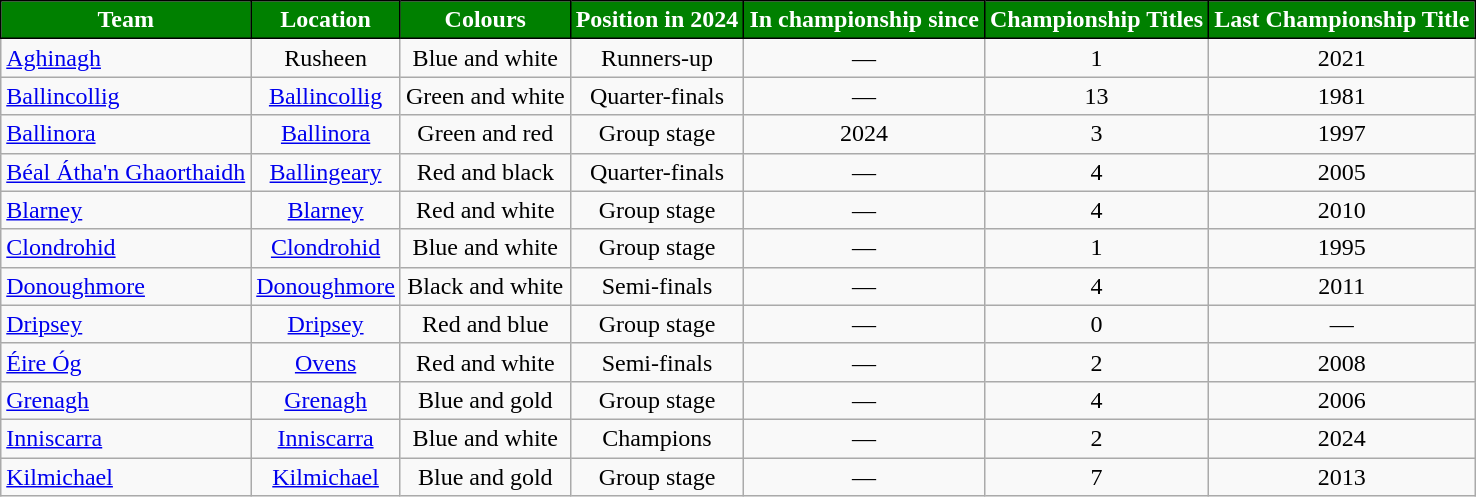<table class="wikitable sortable" style="text-align:center">
<tr>
<th style="background:green;color:white;border:1px solid black">Team</th>
<th style="background:green;color:white;border:1px solid black">Location</th>
<th style="background:green;color:white;border:1px solid black">Colours</th>
<th style="background:green;color:white;border:1px solid black">Position in 2024</th>
<th style="background:green;color:white;border:1px solid black">In championship since</th>
<th style="background:green;color:white;border:1px solid black">Championship Titles</th>
<th style="background:green;color:white;border:1px solid black">Last Championship Title</th>
</tr>
<tr>
<td style="text-align:left"> <a href='#'>Aghinagh</a></td>
<td>Rusheen</td>
<td>Blue and white</td>
<td>Runners-up</td>
<td>—</td>
<td>1</td>
<td>2021</td>
</tr>
<tr>
<td style="text-align:left"> <a href='#'>Ballincollig</a></td>
<td><a href='#'>Ballincollig</a></td>
<td>Green and white</td>
<td>Quarter-finals</td>
<td>—</td>
<td>13</td>
<td>1981</td>
</tr>
<tr>
<td style="text-align:left"> <a href='#'>Ballinora</a></td>
<td><a href='#'>Ballinora</a></td>
<td>Green and red</td>
<td>Group stage</td>
<td>2024</td>
<td>3</td>
<td>1997</td>
</tr>
<tr>
<td style="text-align:left"> <a href='#'>Béal Átha'n Ghaorthaidh</a></td>
<td><a href='#'>Ballingeary</a></td>
<td>Red and black</td>
<td>Quarter-finals</td>
<td>—</td>
<td>4</td>
<td>2005</td>
</tr>
<tr>
<td style="text-align:left"> <a href='#'>Blarney</a></td>
<td><a href='#'>Blarney</a></td>
<td>Red and white</td>
<td>Group stage</td>
<td>—</td>
<td>4</td>
<td>2010</td>
</tr>
<tr>
<td style="text-align:left"> <a href='#'>Clondrohid</a></td>
<td><a href='#'>Clondrohid</a></td>
<td>Blue and white</td>
<td>Group stage</td>
<td>—</td>
<td>1</td>
<td>1995</td>
</tr>
<tr>
<td style="text-align:left"> <a href='#'>Donoughmore</a></td>
<td><a href='#'>Donoughmore</a></td>
<td>Black and white</td>
<td>Semi-finals</td>
<td>—</td>
<td>4</td>
<td>2011</td>
</tr>
<tr>
<td style="text-align:left"> <a href='#'>Dripsey</a></td>
<td><a href='#'>Dripsey</a></td>
<td>Red and blue</td>
<td>Group stage</td>
<td>—</td>
<td>0</td>
<td>—</td>
</tr>
<tr>
<td style="text-align:left"> <a href='#'>Éire Óg</a></td>
<td><a href='#'>Ovens</a></td>
<td>Red and white</td>
<td>Semi-finals</td>
<td>—</td>
<td>2</td>
<td>2008</td>
</tr>
<tr>
<td style="text-align:left"> <a href='#'>Grenagh</a></td>
<td><a href='#'>Grenagh</a></td>
<td>Blue and gold</td>
<td>Group stage</td>
<td>—</td>
<td>4</td>
<td>2006</td>
</tr>
<tr>
<td style="text-align:left"> <a href='#'>Inniscarra</a></td>
<td><a href='#'>Inniscarra</a></td>
<td>Blue and white</td>
<td>Champions</td>
<td>—</td>
<td>2</td>
<td>2024</td>
</tr>
<tr>
<td style="text-align:left"> <a href='#'>Kilmichael</a></td>
<td><a href='#'>Kilmichael</a></td>
<td>Blue and gold</td>
<td>Group stage</td>
<td>—</td>
<td>7</td>
<td>2013</td>
</tr>
</table>
